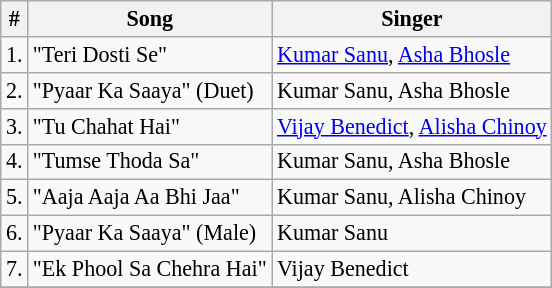<table class="wikitable sortable" style="font-size:92%;">
<tr>
<th>#</th>
<th>Song</th>
<th>Singer</th>
</tr>
<tr>
<td>1.</td>
<td>"Teri Dosti Se"</td>
<td><a href='#'>Kumar Sanu</a>, <a href='#'>Asha Bhosle</a></td>
</tr>
<tr>
<td>2.</td>
<td>"Pyaar Ka Saaya" (Duet)</td>
<td>Kumar Sanu, Asha Bhosle</td>
</tr>
<tr>
<td>3.</td>
<td>"Tu Chahat Hai"</td>
<td><a href='#'>Vijay Benedict</a>, <a href='#'>Alisha Chinoy</a></td>
</tr>
<tr>
<td>4.</td>
<td>"Tumse Thoda Sa"</td>
<td>Kumar Sanu, Asha Bhosle</td>
</tr>
<tr>
<td>5.</td>
<td>"Aaja Aaja Aa Bhi Jaa"</td>
<td>Kumar Sanu, Alisha Chinoy</td>
</tr>
<tr>
<td>6.</td>
<td>"Pyaar Ka Saaya" (Male)</td>
<td>Kumar Sanu</td>
</tr>
<tr>
<td>7.</td>
<td>"Ek Phool Sa Chehra Hai"</td>
<td>Vijay Benedict</td>
</tr>
<tr>
</tr>
</table>
